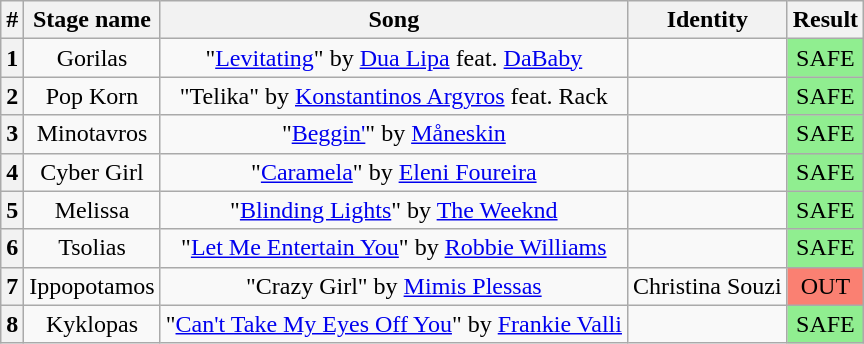<table class="wikitable plainrowheaders" style="text-align: center;">
<tr>
<th>#</th>
<th>Stage name</th>
<th>Song</th>
<th>Identity</th>
<th>Result</th>
</tr>
<tr>
<th>1</th>
<td>Gorilas</td>
<td>"<a href='#'>Levitating</a>" by <a href='#'>Dua Lipa</a> feat. <a href='#'>DaBaby</a></td>
<td></td>
<td bgcolor=lightgreen>SAFE</td>
</tr>
<tr>
<th>2</th>
<td>Pop Korn</td>
<td>"Telika" by <a href='#'>Konstantinos Argyros</a> feat. Rack</td>
<td></td>
<td bgcolor=lightgreen>SAFE</td>
</tr>
<tr>
<th>3</th>
<td>Minotavros</td>
<td>"<a href='#'>Beggin'</a>" by <a href='#'>Måneskin</a></td>
<td></td>
<td bgcolor=lightgreen>SAFE</td>
</tr>
<tr>
<th>4</th>
<td>Cyber Girl</td>
<td>"<a href='#'>Caramela</a>" by <a href='#'>Eleni Foureira</a></td>
<td></td>
<td bgcolor=lightgreen>SAFE</td>
</tr>
<tr>
<th>5</th>
<td>Melissa</td>
<td>"<a href='#'>Blinding Lights</a>" by <a href='#'>The Weeknd</a></td>
<td></td>
<td bgcolor=lightgreen>SAFE</td>
</tr>
<tr>
<th>6</th>
<td>Tsolias</td>
<td>"<a href='#'>Let Me Entertain You</a>" by <a href='#'>Robbie Williams</a></td>
<td></td>
<td bgcolor=lightgreen>SAFE</td>
</tr>
<tr>
<th>7</th>
<td>Ippopotamos</td>
<td>"Crazy Girl" by <a href='#'>Mimis Plessas</a></td>
<td>Christina Souzi</td>
<td bgcolor=salmon>OUT</td>
</tr>
<tr>
<th>8</th>
<td>Kyklopas</td>
<td>"<a href='#'>Can't Take My Eyes Off You</a>" by <a href='#'>Frankie Valli</a></td>
<td></td>
<td bgcolor=lightgreen>SAFE</td>
</tr>
</table>
